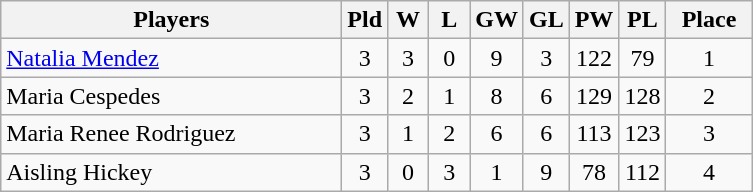<table class=wikitable style="text-align:center">
<tr>
<th width=220>Players</th>
<th width=20>Pld</th>
<th width=20>W</th>
<th width=20>L</th>
<th width=20>GW</th>
<th width=20>GL</th>
<th width=20>PW</th>
<th width=20>PL</th>
<th width=50>Place</th>
</tr>
<tr>
<td align=left> <a href='#'>Natalia Mendez</a></td>
<td>3</td>
<td>3</td>
<td>0</td>
<td>9</td>
<td>3</td>
<td>122</td>
<td>79</td>
<td>1</td>
</tr>
<tr>
<td align=left> Maria Cespedes</td>
<td>3</td>
<td>2</td>
<td>1</td>
<td>8</td>
<td>6</td>
<td>129</td>
<td>128</td>
<td>2</td>
</tr>
<tr>
<td align=left> Maria Renee Rodriguez</td>
<td>3</td>
<td>1</td>
<td>2</td>
<td>6</td>
<td>6</td>
<td>113</td>
<td>123</td>
<td>3</td>
</tr>
<tr>
<td align=left> Aisling Hickey</td>
<td>3</td>
<td>0</td>
<td>3</td>
<td>1</td>
<td>9</td>
<td>78</td>
<td>112</td>
<td>4</td>
</tr>
</table>
